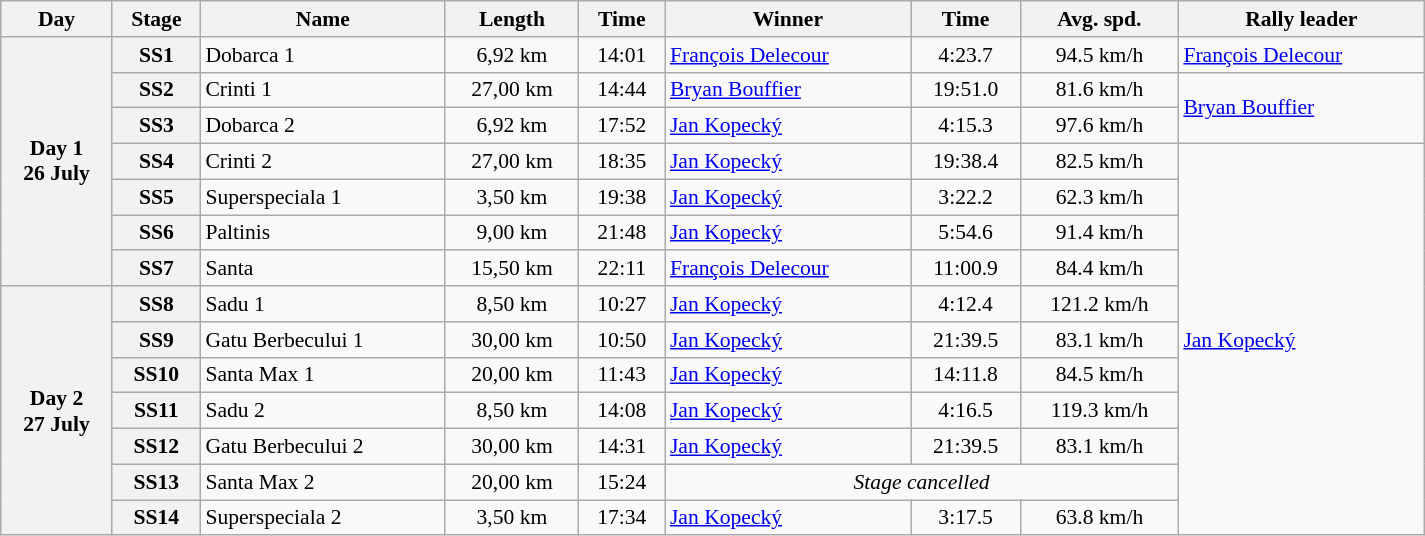<table class="wikitable"  style="width:100%; text-align:center; font-size:90%; max-width:950px;">
<tr>
<th>Day</th>
<th>Stage</th>
<th>Name</th>
<th>Length</th>
<th>Time</th>
<th>Winner</th>
<th>Time</th>
<th>Avg. spd.</th>
<th>Rally leader</th>
</tr>
<tr>
<th rowspan=7>Day 1<br>26 July</th>
<th>SS1</th>
<td align=left>Dobarca 1</td>
<td>6,92 km</td>
<td>14:01</td>
<td align=left> <a href='#'>François Delecour</a></td>
<td>4:23.7</td>
<td>94.5 km/h</td>
<td style="text-align:left;" rowspan="1"> <a href='#'>François Delecour</a></td>
</tr>
<tr>
<th>SS2</th>
<td align=left>Crinti 1</td>
<td>27,00 km</td>
<td>14:44</td>
<td align=left> <a href='#'>Bryan Bouffier</a></td>
<td>19:51.0</td>
<td>81.6 km/h</td>
<td style="text-align:left;" rowspan="2"> <a href='#'>Bryan Bouffier</a></td>
</tr>
<tr>
<th>SS3</th>
<td align=left>Dobarca 2</td>
<td>6,92 km</td>
<td>17:52</td>
<td align=left> <a href='#'>Jan Kopecký</a></td>
<td>4:15.3</td>
<td>97.6 km/h</td>
</tr>
<tr>
<th>SS4</th>
<td align=left>Crinti 2</td>
<td>27,00 km</td>
<td>18:35</td>
<td align=left> <a href='#'>Jan Kopecký</a></td>
<td>19:38.4</td>
<td>82.5 km/h</td>
<td style="text-align:left;" rowspan="11"> <a href='#'>Jan Kopecký</a></td>
</tr>
<tr>
<th>SS5</th>
<td align=left>Superspeciala 1</td>
<td>3,50 km</td>
<td>19:38</td>
<td align=left> <a href='#'>Jan Kopecký</a></td>
<td>3:22.2</td>
<td>62.3 km/h</td>
</tr>
<tr>
<th>SS6</th>
<td align=left>Paltinis</td>
<td>9,00 km</td>
<td>21:48</td>
<td align=left> <a href='#'>Jan Kopecký</a></td>
<td>5:54.6</td>
<td>91.4 km/h</td>
</tr>
<tr>
<th>SS7</th>
<td align=left>Santa</td>
<td>15,50 km</td>
<td>22:11</td>
<td align=left> <a href='#'>François Delecour</a></td>
<td>11:00.9</td>
<td>84.4 km/h</td>
</tr>
<tr>
<th rowspan=7>Day 2<br>27 July</th>
<th>SS8</th>
<td align=left>Sadu 1</td>
<td>8,50 km</td>
<td>10:27</td>
<td align=left> <a href='#'>Jan Kopecký</a></td>
<td>4:12.4</td>
<td>121.2 km/h</td>
</tr>
<tr>
<th>SS9</th>
<td align=left>Gatu Berbecului 1</td>
<td>30,00 km</td>
<td>10:50</td>
<td align=left> <a href='#'>Jan Kopecký</a></td>
<td>21:39.5</td>
<td>83.1 km/h</td>
</tr>
<tr>
<th>SS10</th>
<td align=left>Santa Max 1</td>
<td>20,00 km</td>
<td>11:43</td>
<td align=left> <a href='#'>Jan Kopecký</a></td>
<td>14:11.8</td>
<td>84.5 km/h</td>
</tr>
<tr>
<th>SS11</th>
<td align=left>Sadu 2</td>
<td>8,50 km</td>
<td>14:08</td>
<td align=left> <a href='#'>Jan Kopecký</a></td>
<td>4:16.5</td>
<td>119.3 km/h</td>
</tr>
<tr>
<th>SS12</th>
<td align=left>Gatu Berbecului 2</td>
<td>30,00 km</td>
<td>14:31</td>
<td align=left> <a href='#'>Jan Kopecký</a></td>
<td>21:39.5</td>
<td>83.1 km/h</td>
</tr>
<tr>
<th>SS13</th>
<td align=left>Santa Max 2</td>
<td>20,00 km</td>
<td>15:24</td>
<td style="text-align:center;" colspan="3"><em>Stage cancelled</em></td>
</tr>
<tr>
<th>SS14</th>
<td align=left>Superspeciala 2</td>
<td>3,50 km</td>
<td>17:34</td>
<td align=left> <a href='#'>Jan Kopecký</a></td>
<td>3:17.5</td>
<td>63.8 km/h</td>
</tr>
</table>
